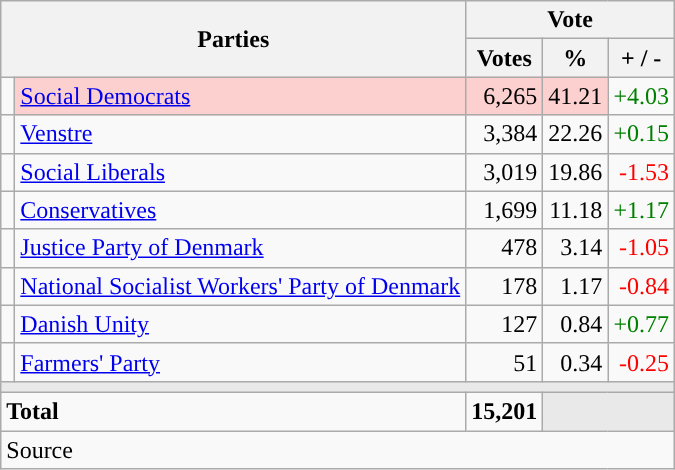<table class="wikitable" style="text-align:right;">
<tr>
<th style="text-align:centre;" rowspan="2" colspan="2" width="225">Parties</th>
<th colspan="3">Vote</th>
</tr>
<tr>
<th width="15">Votes</th>
<th width="15">%</th>
<th width="15">+ / -</th>
</tr>
<tr>
<td width="2" style="color:inherit;background:"></td>
<td bgcolor=#fbd0ce  align="left"><a href='#'>Social Democrats</a></td>
<td bgcolor=#fbd0ce>6,265</td>
<td bgcolor=#fbd0ce>41.21</td>
<td style=color:green;>+4.03</td>
</tr>
<tr>
<td width="2" style="color:inherit;background:"></td>
<td align="left"><a href='#'>Venstre</a></td>
<td>3,384</td>
<td>22.26</td>
<td style=color:green;>+0.15</td>
</tr>
<tr>
<td width="2" style="color:inherit;background:"></td>
<td align="left"><a href='#'>Social Liberals</a></td>
<td>3,019</td>
<td>19.86</td>
<td style=color:red;>-1.53</td>
</tr>
<tr>
<td width="2" style="color:inherit;background:"></td>
<td align="left"><a href='#'>Conservatives</a></td>
<td>1,699</td>
<td>11.18</td>
<td style=color:green;>+1.17</td>
</tr>
<tr>
<td width="2" style="color:inherit;background:"></td>
<td align="left"><a href='#'>Justice Party of Denmark</a></td>
<td>478</td>
<td>3.14</td>
<td style=color:red;>-1.05</td>
</tr>
<tr>
<td width="2" style="color:inherit;background:"></td>
<td align="left"><a href='#'>National Socialist Workers' Party of Denmark</a></td>
<td>178</td>
<td>1.17</td>
<td style=color:red;>-0.84</td>
</tr>
<tr>
<td width="2" style="color:inherit;background:"></td>
<td align="left"><a href='#'>Danish Unity</a></td>
<td>127</td>
<td>0.84</td>
<td style=color:green;>+0.77</td>
</tr>
<tr>
<td width="2" style="color:inherit;background:"></td>
<td align="left"><a href='#'>Farmers' Party</a></td>
<td>51</td>
<td>0.34</td>
<td style=color:red;>-0.25</td>
</tr>
<tr>
<td colspan="7" bgcolor="#E9E9E9"></td>
</tr>
<tr>
<td align="left" colspan="2"><strong>Total</strong></td>
<td><strong>15,201</strong></td>
<td bgcolor="#E9E9E9" colspan="2"></td>
</tr>
<tr>
<td align="left" colspan="6">Source</td>
</tr>
</table>
